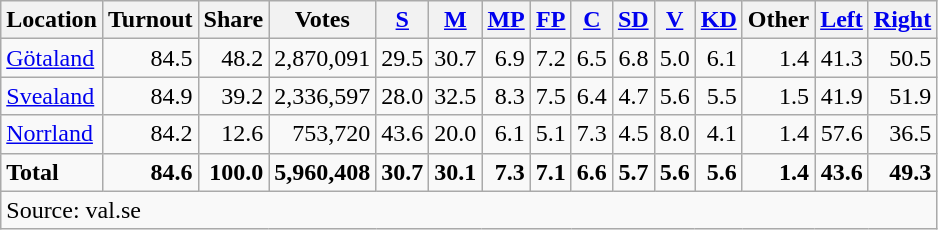<table class="wikitable sortable" style=text-align:right>
<tr>
<th>Location</th>
<th>Turnout</th>
<th>Share</th>
<th>Votes</th>
<th><a href='#'>S</a></th>
<th><a href='#'>M</a></th>
<th><a href='#'>MP</a></th>
<th><a href='#'>FP</a></th>
<th><a href='#'>C</a></th>
<th><a href='#'>SD</a></th>
<th><a href='#'>V</a></th>
<th><a href='#'>KD</a></th>
<th>Other</th>
<th><a href='#'>Left</a></th>
<th><a href='#'>Right</a></th>
</tr>
<tr>
<td align=left><a href='#'>Götaland</a></td>
<td>84.5</td>
<td>48.2</td>
<td>2,870,091</td>
<td>29.5</td>
<td>30.7</td>
<td>6.9</td>
<td>7.2</td>
<td>6.5</td>
<td>6.8</td>
<td>5.0</td>
<td>6.1</td>
<td>1.4</td>
<td>41.3</td>
<td>50.5</td>
</tr>
<tr>
<td align=left><a href='#'>Svealand</a></td>
<td>84.9</td>
<td>39.2</td>
<td>2,336,597</td>
<td>28.0</td>
<td>32.5</td>
<td>8.3</td>
<td>7.5</td>
<td>6.4</td>
<td>4.7</td>
<td>5.6</td>
<td>5.5</td>
<td>1.5</td>
<td>41.9</td>
<td>51.9</td>
</tr>
<tr>
<td align=left><a href='#'>Norrland</a></td>
<td>84.2</td>
<td>12.6</td>
<td>753,720</td>
<td>43.6</td>
<td>20.0</td>
<td>6.1</td>
<td>5.1</td>
<td>7.3</td>
<td>4.5</td>
<td>8.0</td>
<td>4.1</td>
<td>1.4</td>
<td>57.6</td>
<td>36.5</td>
</tr>
<tr>
<td align=left><strong>Total</strong></td>
<td><strong>84.6</strong></td>
<td><strong>100.0</strong></td>
<td><strong>5,960,408</strong></td>
<td><strong>30.7</strong></td>
<td><strong>30.1</strong></td>
<td><strong>7.3</strong></td>
<td><strong>7.1</strong></td>
<td><strong>6.6</strong></td>
<td><strong>5.7</strong></td>
<td><strong>5.6</strong></td>
<td><strong>5.6</strong></td>
<td><strong>1.4</strong></td>
<td><strong>43.6</strong></td>
<td><strong>49.3</strong></td>
</tr>
<tr>
<td align=left colspan=15>Source: val.se </td>
</tr>
</table>
